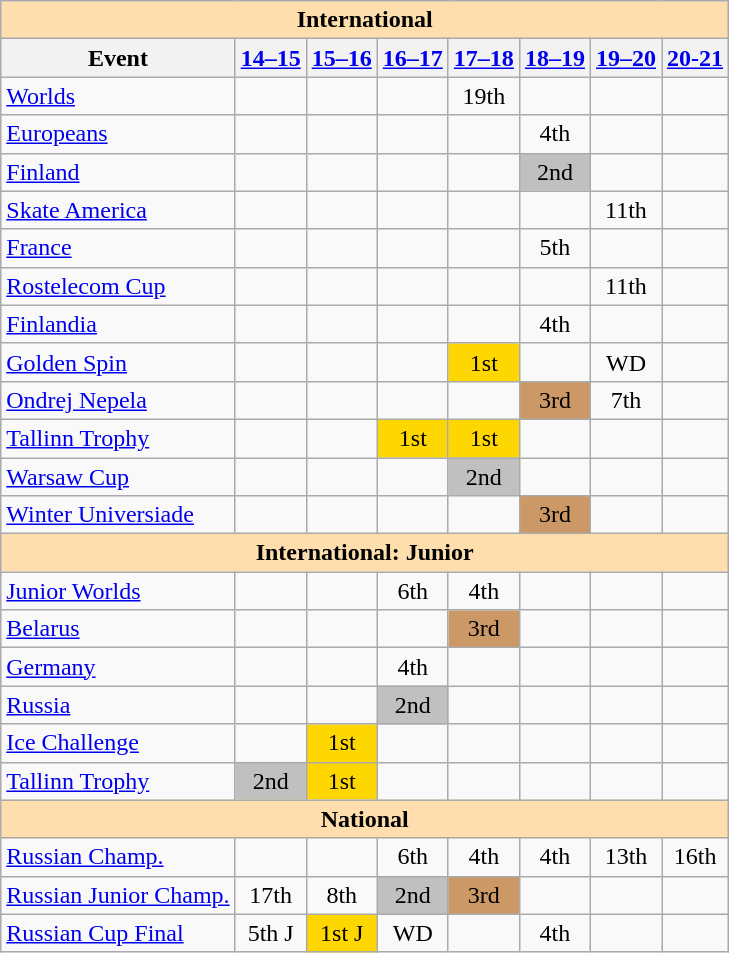<table class="wikitable" style="text-align:center">
<tr>
<th colspan="8" style="background-color: #ffdead; " align="center">International</th>
</tr>
<tr>
<th>Event</th>
<th><a href='#'>14–15</a></th>
<th><a href='#'>15–16</a></th>
<th><a href='#'>16–17</a></th>
<th><a href='#'>17–18</a></th>
<th><a href='#'>18–19</a></th>
<th><a href='#'>19–20</a></th>
<th><a href='#'>20-21</a></th>
</tr>
<tr>
<td align=left><a href='#'>Worlds</a></td>
<td></td>
<td></td>
<td></td>
<td>19th</td>
<td></td>
<td></td>
<td></td>
</tr>
<tr>
<td align=left><a href='#'>Europeans</a></td>
<td></td>
<td></td>
<td></td>
<td></td>
<td>4th</td>
<td></td>
<td></td>
</tr>
<tr>
<td align=left> <a href='#'>Finland</a></td>
<td></td>
<td></td>
<td></td>
<td></td>
<td bgcolor=silver>2nd</td>
<td></td>
<td></td>
</tr>
<tr>
<td align=left> <a href='#'>Skate America</a></td>
<td></td>
<td></td>
<td></td>
<td></td>
<td></td>
<td>11th</td>
<td></td>
</tr>
<tr>
<td align=left> <a href='#'>France</a></td>
<td></td>
<td></td>
<td></td>
<td></td>
<td>5th</td>
<td></td>
<td></td>
</tr>
<tr>
<td align=left> <a href='#'>Rostelecom Cup</a></td>
<td></td>
<td></td>
<td></td>
<td></td>
<td></td>
<td>11th</td>
<td></td>
</tr>
<tr>
<td align=left> <a href='#'>Finlandia</a></td>
<td></td>
<td></td>
<td></td>
<td></td>
<td>4th</td>
<td></td>
<td></td>
</tr>
<tr>
<td align=left> <a href='#'>Golden Spin</a></td>
<td></td>
<td></td>
<td></td>
<td bgcolor=gold>1st</td>
<td></td>
<td>WD</td>
<td></td>
</tr>
<tr>
<td align=left> <a href='#'>Ondrej Nepela</a></td>
<td></td>
<td></td>
<td></td>
<td></td>
<td bgcolor=cc9966>3rd</td>
<td>7th</td>
<td></td>
</tr>
<tr>
<td align=left> <a href='#'>Tallinn Trophy</a></td>
<td></td>
<td></td>
<td bgcolor=gold>1st</td>
<td bgcolor=gold>1st</td>
<td></td>
<td></td>
<td></td>
</tr>
<tr>
<td align=left> <a href='#'>Warsaw Cup</a></td>
<td></td>
<td></td>
<td></td>
<td bgcolor=silver>2nd</td>
<td></td>
<td></td>
<td></td>
</tr>
<tr>
<td align=left><a href='#'>Winter Universiade</a></td>
<td></td>
<td></td>
<td></td>
<td></td>
<td bgcolor=cc9966>3rd</td>
<td></td>
<td></td>
</tr>
<tr>
<th colspan="8" style="background-color: #ffdead; " align="center">International: Junior</th>
</tr>
<tr>
<td align=left><a href='#'>Junior Worlds</a></td>
<td></td>
<td></td>
<td>6th</td>
<td>4th</td>
<td></td>
<td></td>
<td></td>
</tr>
<tr>
<td align=left> <a href='#'>Belarus</a></td>
<td></td>
<td></td>
<td></td>
<td bgcolor=cc9966>3rd</td>
<td></td>
<td></td>
<td></td>
</tr>
<tr>
<td align=left> <a href='#'>Germany</a></td>
<td></td>
<td></td>
<td>4th</td>
<td></td>
<td></td>
<td></td>
<td></td>
</tr>
<tr>
<td align=left> <a href='#'>Russia</a></td>
<td></td>
<td></td>
<td bgcolor=silver>2nd</td>
<td></td>
<td></td>
<td></td>
<td></td>
</tr>
<tr>
<td align=left><a href='#'>Ice Challenge</a></td>
<td></td>
<td bgcolor=gold>1st</td>
<td></td>
<td></td>
<td></td>
<td></td>
<td></td>
</tr>
<tr>
<td align=left><a href='#'>Tallinn Trophy</a></td>
<td bgcolor="silver">2nd</td>
<td bgcolor=gold>1st</td>
<td></td>
<td></td>
<td></td>
<td></td>
<td></td>
</tr>
<tr>
<th colspan="8" style="background-color: #ffdead; " align="center">National</th>
</tr>
<tr>
<td align="left"><a href='#'>Russian Champ.</a></td>
<td></td>
<td></td>
<td>6th</td>
<td>4th</td>
<td>4th</td>
<td>13th</td>
<td>16th</td>
</tr>
<tr>
<td align="left"><a href='#'>Russian Junior Champ.</a></td>
<td>17th</td>
<td>8th</td>
<td bgcolor="silver">2nd</td>
<td bgcolor="cc9966">3rd</td>
<td></td>
<td></td>
<td></td>
</tr>
<tr>
<td align="left"><a href='#'>Russian Cup Final</a></td>
<td>5th J</td>
<td bgcolor="gold">1st J</td>
<td>WD</td>
<td></td>
<td>4th</td>
<td></td>
<td></td>
</tr>
</table>
